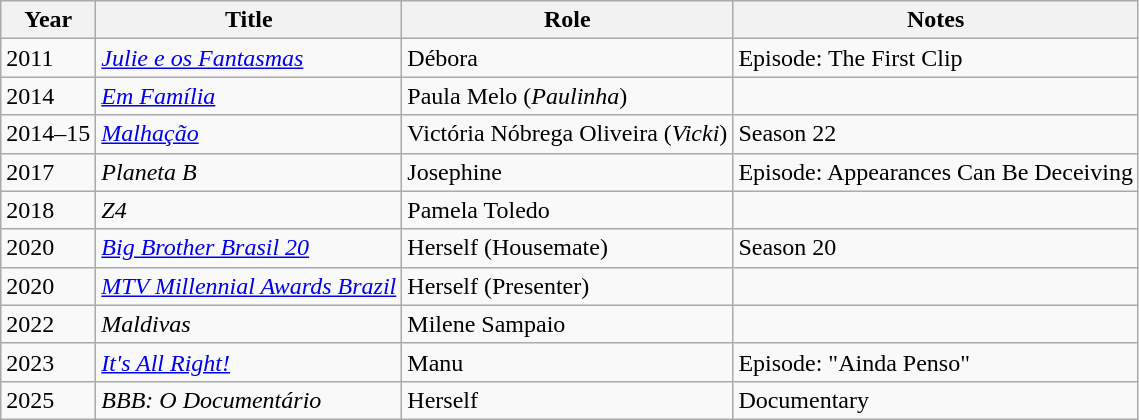<table class="wikitable sortable">
<tr>
<th>Year</th>
<th>Title</th>
<th>Role</th>
<th>Notes</th>
</tr>
<tr>
<td>2011</td>
<td><em><a href='#'>Julie e os Fantasmas</a></em></td>
<td>Débora</td>
<td>Episode: The First Clip</td>
</tr>
<tr>
<td>2014</td>
<td><em><a href='#'>Em Família</a></em></td>
<td>Paula Melo (<em>Paulinha</em>)</td>
<td></td>
</tr>
<tr>
<td>2014–15</td>
<td><em><a href='#'>Malhação</a></em></td>
<td>Victória Nóbrega Oliveira (<em>Vicki</em>)</td>
<td>Season 22</td>
</tr>
<tr>
<td>2017</td>
<td><em>Planeta B</em></td>
<td>Josephine</td>
<td>Episode: Appearances Can Be Deceiving</td>
</tr>
<tr>
<td>2018</td>
<td><em>Z4</em></td>
<td>Pamela Toledo</td>
<td></td>
</tr>
<tr>
<td>2020</td>
<td><em><a href='#'>Big Brother Brasil 20</a></em></td>
<td>Herself (Housemate)</td>
<td>Season 20</td>
</tr>
<tr>
<td>2020</td>
<td><em><a href='#'>MTV Millennial Awards Brazil</a></em></td>
<td>Herself (Presenter)</td>
<td></td>
</tr>
<tr>
<td>2022</td>
<td><em>Maldivas</em></td>
<td>Milene Sampaio</td>
<td></td>
</tr>
<tr>
<td>2023</td>
<td><em><a href='#'>It's All Right!</a></em></td>
<td>Manu</td>
<td>Episode: "Ainda Penso"</td>
</tr>
<tr>
<td>2025</td>
<td><em>BBB: O Documentário</em></td>
<td>Herself</td>
<td>Documentary</td>
</tr>
</table>
